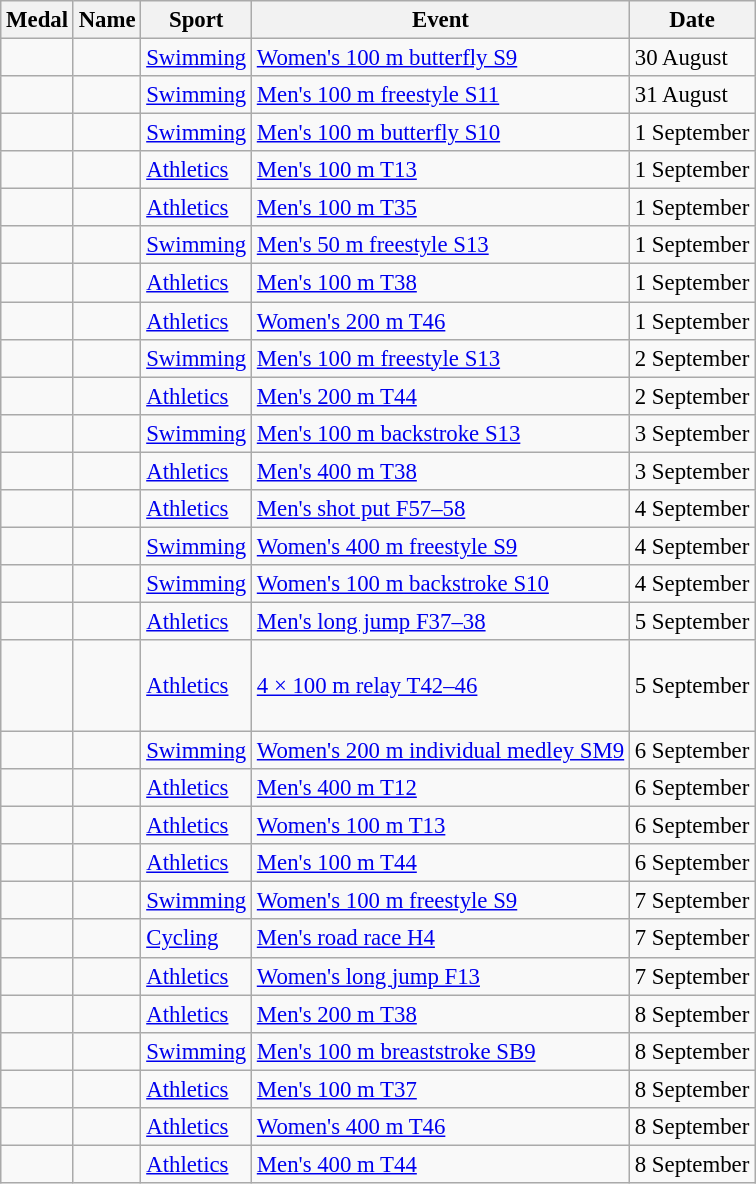<table class="wikitable sortable" style="font-size: 95%;">
<tr>
<th>Medal</th>
<th>Name</th>
<th>Sport</th>
<th>Event</th>
<th>Date</th>
</tr>
<tr>
<td></td>
<td></td>
<td><a href='#'>Swimming</a></td>
<td><a href='#'>Women's 100 m butterfly S9</a></td>
<td>30 August</td>
</tr>
<tr>
<td></td>
<td></td>
<td><a href='#'>Swimming</a></td>
<td><a href='#'>Men's 100 m freestyle S11</a></td>
<td>31 August</td>
</tr>
<tr>
<td></td>
<td></td>
<td><a href='#'>Swimming</a></td>
<td><a href='#'>Men's 100 m butterfly S10</a></td>
<td>1 September</td>
</tr>
<tr>
<td></td>
<td></td>
<td><a href='#'>Athletics</a></td>
<td><a href='#'>Men's 100 m T13</a></td>
<td>1 September</td>
</tr>
<tr>
<td></td>
<td></td>
<td><a href='#'>Athletics</a></td>
<td><a href='#'>Men's 100 m T35</a></td>
<td>1 September</td>
</tr>
<tr>
<td></td>
<td></td>
<td><a href='#'>Swimming</a></td>
<td><a href='#'>Men's 50 m freestyle S13</a></td>
<td>1 September</td>
</tr>
<tr>
<td></td>
<td></td>
<td><a href='#'>Athletics</a></td>
<td><a href='#'>Men's 100 m T38</a></td>
<td>1 September</td>
</tr>
<tr>
<td></td>
<td></td>
<td><a href='#'>Athletics</a></td>
<td><a href='#'>Women's 200 m T46</a></td>
<td>1 September</td>
</tr>
<tr>
<td></td>
<td></td>
<td><a href='#'>Swimming</a></td>
<td><a href='#'>Men's 100 m freestyle S13</a></td>
<td>2 September</td>
</tr>
<tr>
<td></td>
<td></td>
<td><a href='#'>Athletics</a></td>
<td><a href='#'>Men's 200 m T44</a></td>
<td>2 September</td>
</tr>
<tr>
<td></td>
<td></td>
<td><a href='#'>Swimming</a></td>
<td><a href='#'>Men's 100 m backstroke S13</a></td>
<td>3 September</td>
</tr>
<tr>
<td></td>
<td></td>
<td><a href='#'>Athletics</a></td>
<td><a href='#'>Men's 400 m T38</a></td>
<td>3 September</td>
</tr>
<tr>
<td></td>
<td></td>
<td><a href='#'>Athletics</a></td>
<td><a href='#'>Men's shot put F57–58</a></td>
<td>4 September</td>
</tr>
<tr>
<td></td>
<td></td>
<td><a href='#'>Swimming</a></td>
<td><a href='#'>Women's 400 m freestyle S9</a></td>
<td>4 September</td>
</tr>
<tr>
<td></td>
<td></td>
<td><a href='#'>Swimming</a></td>
<td><a href='#'>Women's 100 m backstroke S10</a></td>
<td>4 September</td>
</tr>
<tr>
<td></td>
<td></td>
<td><a href='#'>Athletics</a></td>
<td><a href='#'>Men's long jump F37–38</a></td>
<td>5 September</td>
</tr>
<tr>
<td></td>
<td><br><br><br></td>
<td><a href='#'>Athletics</a></td>
<td><a href='#'>4 × 100 m relay T42–46</a></td>
<td>5 September</td>
</tr>
<tr>
<td></td>
<td></td>
<td><a href='#'>Swimming</a></td>
<td><a href='#'>Women's 200 m individual medley SM9</a></td>
<td>6 September</td>
</tr>
<tr>
<td></td>
<td></td>
<td><a href='#'>Athletics</a></td>
<td><a href='#'>Men's 400 m T12</a></td>
<td>6 September</td>
</tr>
<tr>
<td></td>
<td></td>
<td><a href='#'>Athletics</a></td>
<td><a href='#'>Women's 100 m T13</a></td>
<td>6 September</td>
</tr>
<tr>
<td></td>
<td></td>
<td><a href='#'>Athletics</a></td>
<td><a href='#'>Men's 100 m T44</a></td>
<td>6 September</td>
</tr>
<tr>
<td></td>
<td></td>
<td><a href='#'>Swimming</a></td>
<td><a href='#'>Women's 100 m freestyle S9</a></td>
<td>7 September</td>
</tr>
<tr>
<td></td>
<td></td>
<td><a href='#'>Cycling</a></td>
<td><a href='#'>Men's road race H4</a></td>
<td>7 September</td>
</tr>
<tr>
<td></td>
<td></td>
<td><a href='#'>Athletics</a></td>
<td><a href='#'>Women's long jump F13</a></td>
<td>7 September</td>
</tr>
<tr>
<td></td>
<td></td>
<td><a href='#'>Athletics</a></td>
<td><a href='#'>Men's 200 m T38</a></td>
<td>8 September</td>
</tr>
<tr>
<td></td>
<td></td>
<td><a href='#'>Swimming</a></td>
<td><a href='#'>Men's 100 m breaststroke SB9</a></td>
<td>8 September</td>
</tr>
<tr>
<td></td>
<td></td>
<td><a href='#'>Athletics</a></td>
<td><a href='#'>Men's 100 m T37</a></td>
<td>8 September</td>
</tr>
<tr>
<td></td>
<td></td>
<td><a href='#'>Athletics</a></td>
<td><a href='#'>Women's 400 m T46</a></td>
<td>8 September</td>
</tr>
<tr>
<td></td>
<td></td>
<td><a href='#'>Athletics</a></td>
<td><a href='#'>Men's 400 m T44</a></td>
<td>8 September</td>
</tr>
</table>
